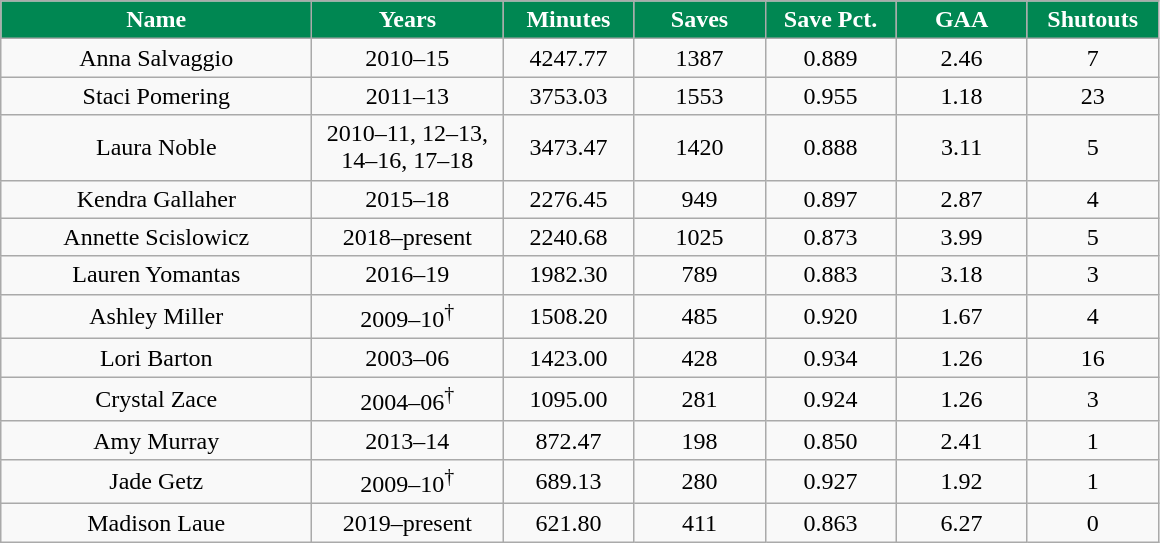<table class="wikitable">
<tr align="center"  style=" background:#008752; color:#ffffff;">
<td ! scope="col" width="200px"><strong>Name</strong></td>
<td ! scope="col" width="120px"><strong>Years</strong></td>
<td ! scope="col" width="80px"><strong>Minutes</strong></td>
<td ! scope="col" width="80px"><strong>Saves</strong></td>
<td ! scope="col" width="80px"><strong>Save Pct.</strong></td>
<td ! scope="col" width="80px"><strong>GAA</strong></td>
<td ! scope="col" width="80px"><strong>Shutouts</strong></td>
</tr>
<tr align="center" bgcolor="">
<td>Anna Salvaggio</td>
<td>2010–15</td>
<td>4247.77</td>
<td>1387</td>
<td>0.889</td>
<td>2.46</td>
<td>7</td>
</tr>
<tr align="center" bgcolor="">
<td>Staci Pomering</td>
<td>2011–13</td>
<td>3753.03</td>
<td>1553</td>
<td>0.955</td>
<td>1.18</td>
<td>23</td>
</tr>
<tr align="center" bgcolor="">
<td>Laura Noble</td>
<td>2010–11, 12–13, 14–16, 17–18</td>
<td>3473.47</td>
<td>1420</td>
<td>0.888</td>
<td>3.11</td>
<td>5</td>
</tr>
<tr align="center" bgcolor="">
<td>Kendra Gallaher</td>
<td>2015–18</td>
<td>2276.45</td>
<td>949</td>
<td>0.897</td>
<td>2.87</td>
<td>4</td>
</tr>
<tr align="center" bgcolor="">
<td>Annette Scislowicz</td>
<td>2018–present</td>
<td>2240.68</td>
<td>1025</td>
<td>0.873</td>
<td>3.99</td>
<td>5</td>
</tr>
<tr align="center" bgcolor="">
<td>Lauren Yomantas</td>
<td>2016–19</td>
<td>1982.30</td>
<td>789</td>
<td>0.883</td>
<td>3.18</td>
<td>3</td>
</tr>
<tr align="center" bgcolor="">
<td>Ashley Miller</td>
<td>2009–10<sup>†</sup></td>
<td>1508.20</td>
<td>485</td>
<td>0.920</td>
<td>1.67</td>
<td>4</td>
</tr>
<tr align="center" bgcolor="">
<td>Lori Barton</td>
<td>2003–06</td>
<td>1423.00</td>
<td>428</td>
<td>0.934</td>
<td>1.26</td>
<td>16</td>
</tr>
<tr align="center" bgcolor="">
<td>Crystal Zace</td>
<td>2004–06<sup>†</sup></td>
<td>1095.00</td>
<td>281</td>
<td>0.924</td>
<td>1.26</td>
<td>3</td>
</tr>
<tr align="center" bgcolor="">
<td>Amy Murray</td>
<td>2013–14</td>
<td>872.47</td>
<td>198</td>
<td>0.850</td>
<td>2.41</td>
<td>1</td>
</tr>
<tr align="center" bgcolor="">
<td>Jade Getz</td>
<td>2009–10<sup>†</sup></td>
<td>689.13</td>
<td>280</td>
<td>0.927</td>
<td>1.92</td>
<td>1</td>
</tr>
<tr align="center" bgcolor="">
<td>Madison Laue</td>
<td>2019–present</td>
<td>621.80</td>
<td>411</td>
<td>0.863</td>
<td>6.27</td>
<td>0</td>
</tr>
</table>
